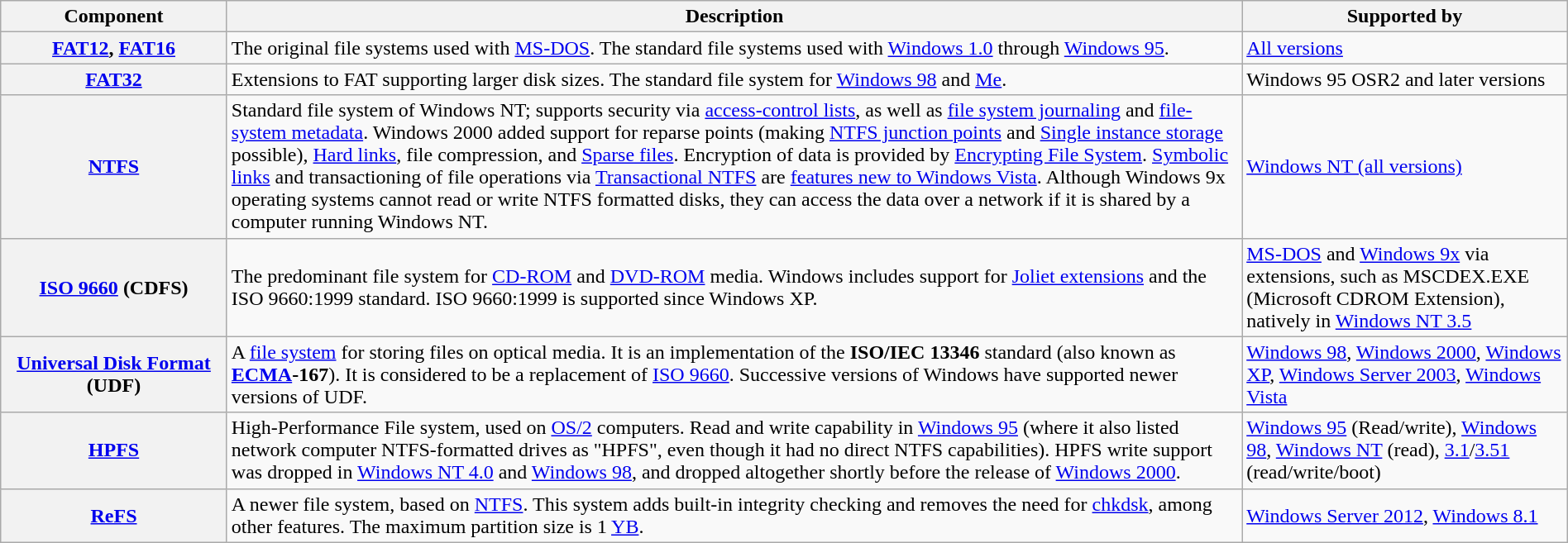<table class="wikitable" width=100%>
<tr>
<th width="175" scope="col">Component</th>
<th scope="col">Description</th>
<th width="255" scope="col">Supported by</th>
</tr>
<tr>
<th scope="row"><a href='#'>FAT12</a>, <a href='#'>FAT16</a></th>
<td>The original file systems used with <a href='#'>MS-DOS</a>.  The standard file systems used with <a href='#'>Windows 1.0</a> through <a href='#'>Windows 95</a>.</td>
<td><a href='#'>All versions</a></td>
</tr>
<tr>
<th scope="row"><a href='#'>FAT32</a></th>
<td>Extensions to FAT supporting larger disk sizes.  The standard file system for <a href='#'>Windows 98</a> and <a href='#'>Me</a>.</td>
<td>Windows 95 OSR2 and later versions</td>
</tr>
<tr>
<th scope="row"><a href='#'>NTFS</a></th>
<td>Standard file system of Windows NT; supports security via <a href='#'>access-control lists</a>, as well as <a href='#'>file system journaling</a> and <a href='#'>file-system metadata</a>. Windows 2000 added support for reparse points (making <a href='#'>NTFS junction points</a> and <a href='#'>Single instance storage</a> possible), <a href='#'>Hard links</a>, file compression, and <a href='#'>Sparse files</a>. Encryption of data is provided by <a href='#'>Encrypting File System</a>. <a href='#'>Symbolic links</a> and transactioning of file operations via <a href='#'>Transactional NTFS</a> are <a href='#'>features new to Windows Vista</a>. Although Windows 9x operating systems cannot read or write NTFS formatted disks, they can access the data over a network if it is shared by a computer running Windows NT.</td>
<td><a href='#'>Windows NT (all versions)</a></td>
</tr>
<tr>
<th scope="row"><a href='#'>ISO 9660</a> (CDFS)</th>
<td>The predominant file system for <a href='#'>CD-ROM</a> and <a href='#'>DVD-ROM</a> media. Windows includes support for <a href='#'>Joliet extensions</a> and the ISO 9660:1999 standard. ISO 9660:1999 is supported since Windows XP.</td>
<td><a href='#'>MS-DOS</a> and <a href='#'>Windows 9x</a> via extensions, such as MSCDEX.EXE (Microsoft CDROM Extension), natively in <a href='#'>Windows NT 3.5</a></td>
</tr>
<tr>
<th scope="row"><a href='#'>Universal Disk Format</a> (UDF)</th>
<td>A <a href='#'>file system</a> for storing files on optical media. It is an implementation of the <strong>ISO/IEC 13346</strong> standard (also known as <strong><a href='#'>ECMA</a>-167</strong>). It is considered to be a replacement of <a href='#'>ISO 9660</a>.  Successive versions of Windows have supported newer versions of UDF.</td>
<td><a href='#'>Windows 98</a>, <a href='#'>Windows 2000</a>, <a href='#'>Windows XP</a>, <a href='#'>Windows Server 2003</a>, <a href='#'>Windows Vista</a></td>
</tr>
<tr>
<th scope="row"><a href='#'>HPFS</a></th>
<td>High-Performance File system, used on <a href='#'>OS/2</a> computers. Read and write capability in <a href='#'>Windows 95</a> (where it also listed network computer NTFS-formatted drives as "HPFS", even though it had no direct NTFS capabilities). HPFS write support was dropped in <a href='#'>Windows NT 4.0</a> and <a href='#'>Windows 98</a>, and dropped altogether shortly before the release of <a href='#'>Windows 2000</a>.</td>
<td><a href='#'>Windows 95</a> (Read/write), <a href='#'>Windows 98</a>, <a href='#'>Windows NT</a> (read), <a href='#'>3.1</a>/<a href='#'>3.51</a> (read/write/boot)</td>
</tr>
<tr>
<th scope="row"><a href='#'>ReFS</a></th>
<td>A newer file system, based on <a href='#'>NTFS</a>. This system adds built-in integrity checking and removes the need for <a href='#'>chkdsk</a>, among other features. The maximum partition size is 1 <a href='#'>YB</a>.</td>
<td><a href='#'>Windows Server 2012</a>, <a href='#'>Windows 8.1</a></td>
</tr>
</table>
